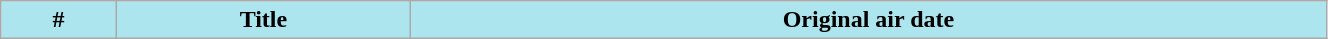<table class="wikitable plainrowheaders" style="width:70%; background:#FFFFFF;">
<tr>
<th style="background:#ACE5EE;">#</th>
<th style="background:#ACE5EE;">Title</th>
<th style="background:#ACE5EE;">Original air date<br>




</th>
</tr>
</table>
